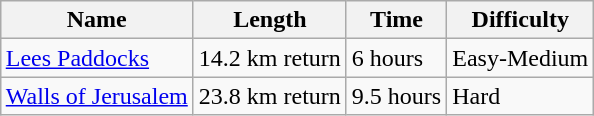<table class="wikitable" style="margin: 1em auto 1em auto">
<tr>
<th>Name</th>
<th>Length</th>
<th>Time</th>
<th>Difficulty</th>
</tr>
<tr>
<td><a href='#'>Lees Paddocks</a></td>
<td>14.2 km return</td>
<td>6 hours</td>
<td>Easy-Medium</td>
</tr>
<tr>
<td><a href='#'>Walls of Jerusalem</a></td>
<td>23.8 km return</td>
<td>9.5 hours</td>
<td>Hard</td>
</tr>
</table>
